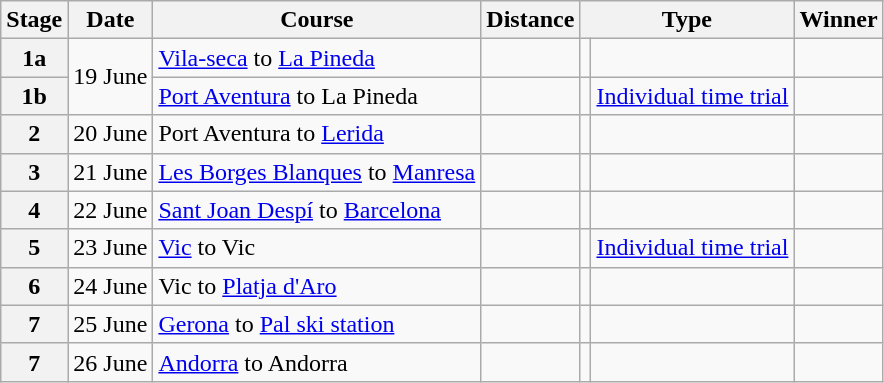<table class="wikitable">
<tr>
<th scope="col">Stage</th>
<th scope="col">Date</th>
<th scope="col">Course</th>
<th scope="col">Distance</th>
<th scope="col" colspan="2">Type</th>
<th scope="col">Winner</th>
</tr>
<tr>
<th scope="row">1a</th>
<td style="text-align:right;" rowspan=2>19 June</td>
<td><a href='#'>Vila-seca</a> to <a href='#'>La Pineda</a></td>
<td></td>
<td></td>
<td></td>
<td></td>
</tr>
<tr>
<th scope="row">1b</th>
<td><a href='#'>Port Aventura</a> to La Pineda</td>
<td></td>
<td></td>
<td><a href='#'>Individual time trial</a></td>
<td></td>
</tr>
<tr>
<th scope="row">2</th>
<td style="text-align:right;">20 June</td>
<td>Port Aventura to <a href='#'>Lerida</a></td>
<td></td>
<td></td>
<td></td>
<td></td>
</tr>
<tr>
<th scope="row">3</th>
<td style="text-align:right;">21 June</td>
<td><a href='#'>Les Borges Blanques</a> to <a href='#'>Manresa</a></td>
<td></td>
<td></td>
<td></td>
<td></td>
</tr>
<tr>
<th scope="row">4</th>
<td style="text-align:right;">22 June</td>
<td><a href='#'>Sant Joan Despí</a> to <a href='#'>Barcelona</a></td>
<td></td>
<td></td>
<td></td>
<td></td>
</tr>
<tr>
<th scope="row">5</th>
<td style="text-align:right;">23 June</td>
<td><a href='#'>Vic</a> to Vic</td>
<td></td>
<td></td>
<td><a href='#'>Individual time trial</a></td>
<td></td>
</tr>
<tr>
<th scope="row">6</th>
<td style="text-align:right;">24 June</td>
<td>Vic  to <a href='#'>Platja d'Aro</a></td>
<td></td>
<td></td>
<td></td>
<td></td>
</tr>
<tr>
<th scope="row">7</th>
<td style="text-align:right;">25 June</td>
<td><a href='#'>Gerona</a> to <a href='#'>Pal ski station</a></td>
<td></td>
<td></td>
<td></td>
<td></td>
</tr>
<tr>
<th scope="row">7</th>
<td style="text-align:right;">26 June</td>
<td><a href='#'>Andorra</a> to Andorra</td>
<td></td>
<td></td>
<td></td>
<td></td>
</tr>
</table>
